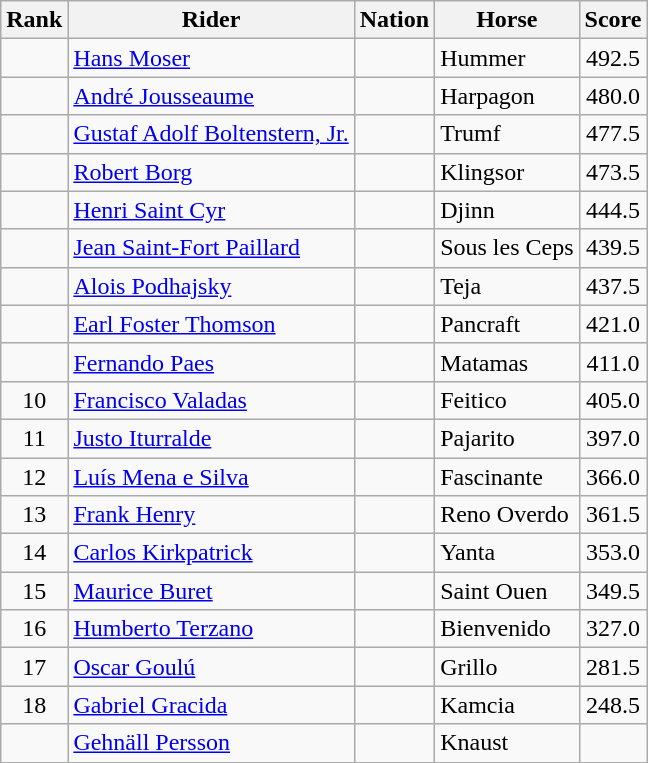<table class="wikitable sortable" style="text-align:center">
<tr>
<th>Rank</th>
<th>Rider</th>
<th>Nation</th>
<th>Horse</th>
<th>Score</th>
</tr>
<tr>
<td></td>
<td align=left><a href='#'>Hans Moser</a></td>
<td align=left></td>
<td align=left>Hummer</td>
<td>492.5</td>
</tr>
<tr>
<td></td>
<td align=left><a href='#'>André Jousseaume</a></td>
<td align=left></td>
<td align=left>Harpagon</td>
<td>480.0</td>
</tr>
<tr>
<td></td>
<td align=left><a href='#'>Gustaf Adolf Boltenstern, Jr.</a></td>
<td align=left></td>
<td align=left>Trumf</td>
<td>477.5</td>
</tr>
<tr>
<td></td>
<td align=left><a href='#'>Robert Borg</a></td>
<td align=left></td>
<td align=left>Klingsor</td>
<td>473.5</td>
</tr>
<tr>
<td></td>
<td align=left><a href='#'>Henri Saint Cyr</a></td>
<td align=left></td>
<td align=left>Djinn</td>
<td>444.5</td>
</tr>
<tr>
<td></td>
<td align=left><a href='#'>Jean Saint-Fort Paillard</a></td>
<td align=left></td>
<td align=left>Sous les Ceps</td>
<td>439.5</td>
</tr>
<tr>
<td></td>
<td align=left><a href='#'>Alois Podhajsky</a></td>
<td align=left></td>
<td align=left>Teja</td>
<td>437.5</td>
</tr>
<tr>
<td></td>
<td align=left><a href='#'>Earl Foster Thomson</a></td>
<td align=left></td>
<td align=left>Pancraft</td>
<td>421.0</td>
</tr>
<tr>
<td></td>
<td align=left><a href='#'>Fernando Paes</a></td>
<td align=left></td>
<td align=left>Matamas</td>
<td>411.0</td>
</tr>
<tr>
<td>10</td>
<td align=left><a href='#'>Francisco Valadas</a></td>
<td align=left></td>
<td align=left>Feitico</td>
<td>405.0</td>
</tr>
<tr>
<td>11</td>
<td align=left><a href='#'>Justo Iturralde</a></td>
<td align=left></td>
<td align=left>Pajarito</td>
<td>397.0</td>
</tr>
<tr>
<td>12</td>
<td align=left><a href='#'>Luís Mena e Silva</a></td>
<td align=left></td>
<td align=left>Fascinante</td>
<td>366.0</td>
</tr>
<tr>
<td>13</td>
<td align=left><a href='#'>Frank Henry</a></td>
<td align=left></td>
<td align=left>Reno Overdo</td>
<td>361.5</td>
</tr>
<tr>
<td>14</td>
<td align=left><a href='#'>Carlos Kirkpatrick</a></td>
<td align=left></td>
<td align=left>Yanta</td>
<td>353.0</td>
</tr>
<tr>
<td>15</td>
<td align=left><a href='#'>Maurice Buret</a></td>
<td align=left></td>
<td align=left>Saint Ouen</td>
<td>349.5</td>
</tr>
<tr>
<td>16</td>
<td align=left><a href='#'>Humberto Terzano</a></td>
<td align=left></td>
<td align=left>Bienvenido</td>
<td>327.0</td>
</tr>
<tr>
<td>17</td>
<td align=left><a href='#'>Oscar Goulú</a></td>
<td align=left></td>
<td align=left>Grillo</td>
<td>281.5</td>
</tr>
<tr>
<td>18</td>
<td align=left><a href='#'>Gabriel Gracida</a></td>
<td align=left></td>
<td align=left>Kamcia</td>
<td>248.5</td>
</tr>
<tr>
<td></td>
<td align=left><a href='#'>Gehnäll Persson</a></td>
<td align=left></td>
<td align=left>Knaust</td>
<td></td>
</tr>
</table>
